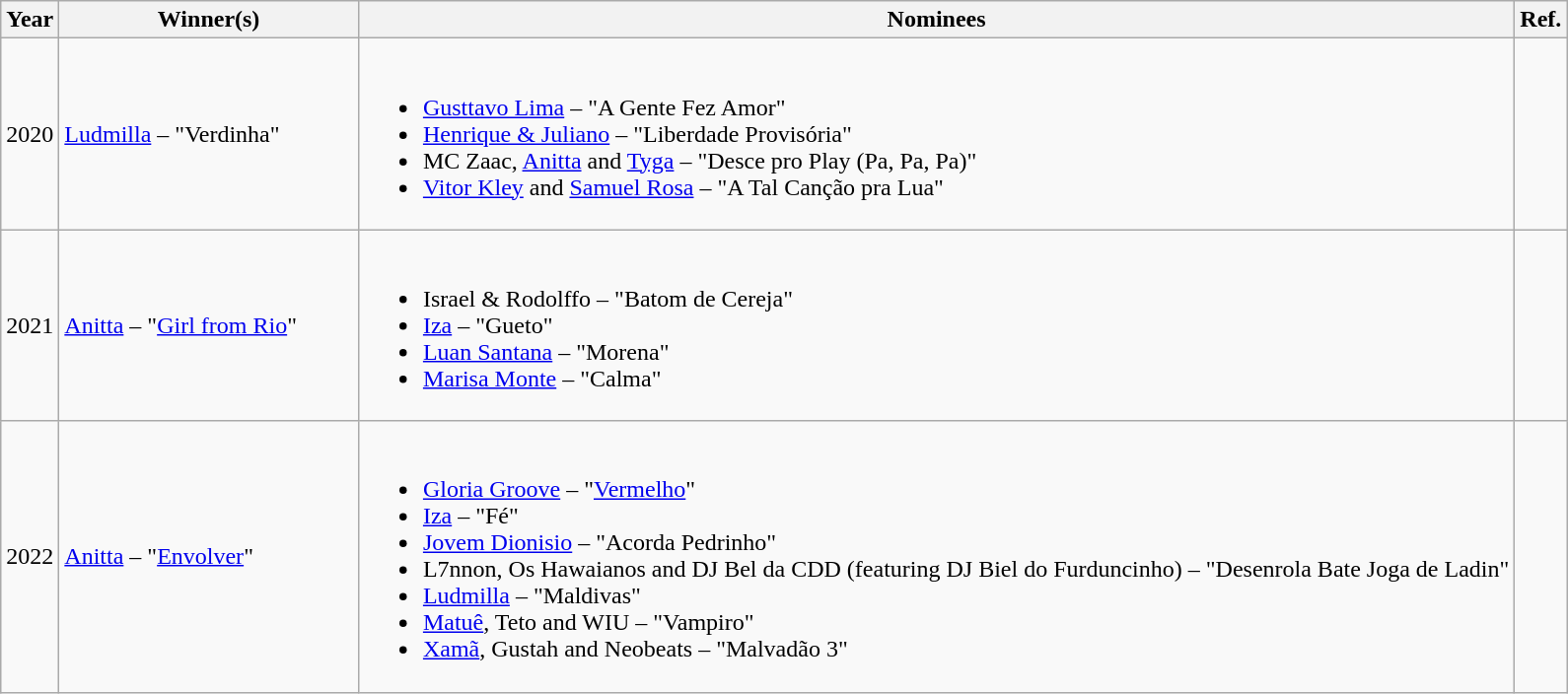<table class="wikitable sortable">
<tr>
<th style="width:5px;"><strong>Year</strong></th>
<th style="width:195px;"><strong>Winner(s)</strong></th>
<th class="unsortable"><strong>Nominees</strong></th>
<th class="unsortable">Ref.</th>
</tr>
<tr>
<td align="center">2020</td>
<td><a href='#'>Ludmilla</a> – "Verdinha"</td>
<td><br><ul><li><a href='#'>Gusttavo Lima</a> – "A Gente Fez Amor"</li><li><a href='#'>Henrique & Juliano</a> – "Liberdade Provisória"</li><li>MC Zaac, <a href='#'>Anitta</a> and <a href='#'>Tyga</a> – "Desce pro Play (Pa, Pa, Pa)"</li><li><a href='#'>Vitor Kley</a> and <a href='#'>Samuel Rosa</a> – "A Tal Canção pra Lua"</li></ul></td>
<td></td>
</tr>
<tr>
<td align="center">2021</td>
<td><a href='#'>Anitta</a> – "<a href='#'>Girl from Rio</a>"</td>
<td><br><ul><li>Israel &amp; Rodolffo – "Batom de Cereja"</li><li><a href='#'>Iza</a> – "Gueto"</li><li><a href='#'>Luan Santana</a> – "Morena"</li><li><a href='#'>Marisa Monte</a> – "Calma"</li></ul></td>
<td></td>
</tr>
<tr>
<td align="center">2022</td>
<td><a href='#'>Anitta</a> – "<a href='#'>Envolver</a>"</td>
<td><br><ul><li><a href='#'>Gloria Groove</a> – "<a href='#'>Vermelho</a>"</li><li><a href='#'>Iza</a> – "Fé"</li><li><a href='#'>Jovem Dionisio</a> – "Acorda Pedrinho"</li><li>L7nnon, Os Hawaianos and DJ Bel da CDD (featuring DJ Biel do Furduncinho) – "Desenrola Bate Joga de Ladin"</li><li><a href='#'>Ludmilla</a> – "Maldivas"</li><li><a href='#'>Matuê</a>, Teto and WIU – "Vampiro"</li><li><a href='#'>Xamã</a>, Gustah and Neobeats – "Malvadão 3"</li></ul></td>
<td></td>
</tr>
</table>
